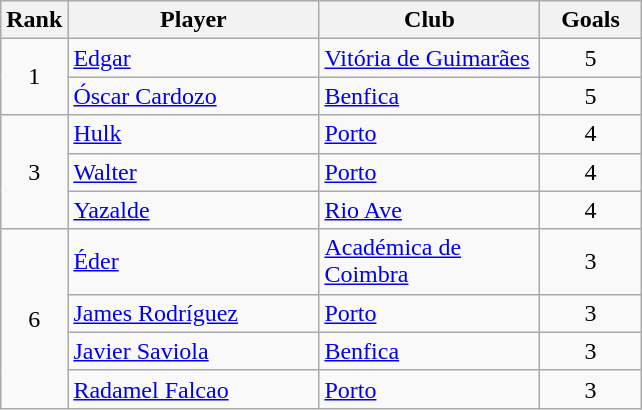<table class="wikitable" style="margin-right: 0;">
<tr text-align:center;">
<th style="width:35px;">Rank</th>
<th style="width:160px;">Player</th>
<th style="width:140px;">Club</th>
<th style="width:60px;">Goals</th>
</tr>
<tr>
<td rowspan="2" style="text-align:center;">1</td>
<td> <a href='#'>Edgar</a></td>
<td><a href='#'>Vitória de Guimarães</a></td>
<td style="text-align:center;">5</td>
</tr>
<tr>
<td> <a href='#'>Óscar Cardozo</a></td>
<td><a href='#'>Benfica</a></td>
<td style="text-align:center;">5</td>
</tr>
<tr>
<td rowspan="3" style="text-align:center;">3</td>
<td> <a href='#'>Hulk</a></td>
<td><a href='#'>Porto</a></td>
<td style="text-align:center;">4</td>
</tr>
<tr>
<td> <a href='#'>Walter</a></td>
<td><a href='#'>Porto</a></td>
<td style="text-align:center;">4</td>
</tr>
<tr>
<td> <a href='#'>Yazalde</a></td>
<td><a href='#'>Rio Ave</a></td>
<td style="text-align:center;">4</td>
</tr>
<tr>
<td rowspan="4" style="text-align:center;">6</td>
<td> <a href='#'>Éder</a></td>
<td><a href='#'>Académica de Coimbra</a></td>
<td style="text-align:center;">3</td>
</tr>
<tr>
<td> <a href='#'>James Rodríguez</a></td>
<td><a href='#'>Porto</a></td>
<td style="text-align:center;">3</td>
</tr>
<tr>
<td> <a href='#'>Javier Saviola</a></td>
<td><a href='#'>Benfica</a></td>
<td style="text-align:center;">3</td>
</tr>
<tr>
<td> <a href='#'>Radamel Falcao</a></td>
<td><a href='#'>Porto</a></td>
<td style="text-align:center;">3</td>
</tr>
</table>
